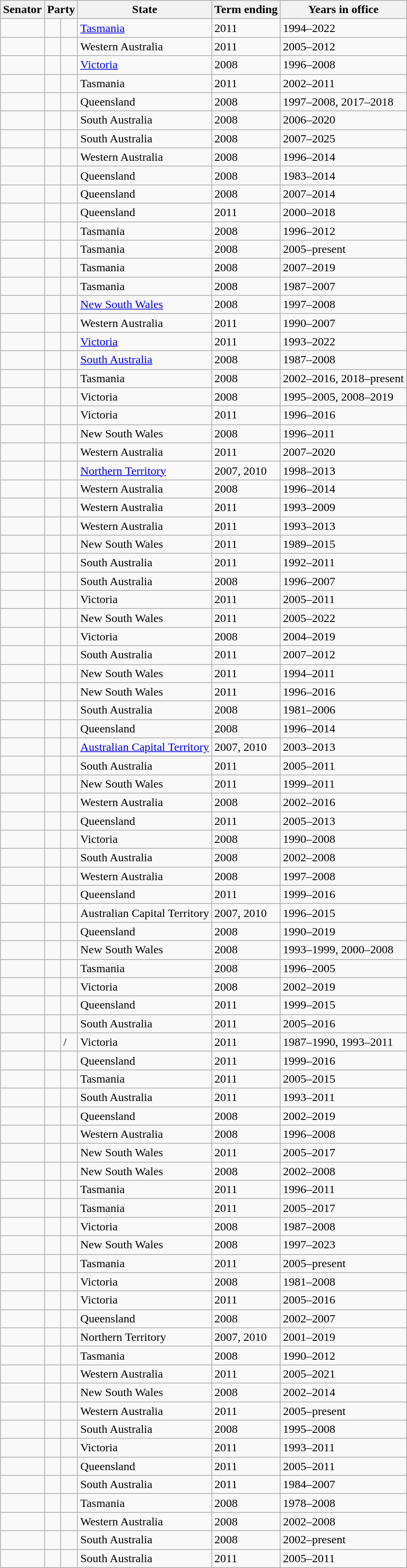<table class="wikitable sortable">
<tr>
<th>Senator</th>
<th colspan=2>Party</th>
<th>State</th>
<th>Term ending</th>
<th>Years in office</th>
</tr>
<tr>
<td></td>
<td> </td>
<td></td>
<td><a href='#'>Tasmania</a></td>
<td>2011</td>
<td>1994–2022</td>
</tr>
<tr>
<td></td>
<td> </td>
<td></td>
<td>Western Australia</td>
<td>2011</td>
<td>2005–2012</td>
</tr>
<tr>
<td></td>
<td> </td>
<td></td>
<td><a href='#'>Victoria</a></td>
<td>2008</td>
<td>1996–2008</td>
</tr>
<tr>
<td></td>
<td> </td>
<td></td>
<td>Tasmania</td>
<td>2011</td>
<td>2002–2011</td>
</tr>
<tr>
<td></td>
<td> </td>
<td></td>
<td>Queensland</td>
<td>2008</td>
<td>1997–2008, 2017–2018</td>
</tr>
<tr>
<td> </td>
<td> </td>
<td></td>
<td>South Australia</td>
<td>2008</td>
<td>2006–2020</td>
</tr>
<tr>
<td> </td>
<td> </td>
<td></td>
<td>South Australia</td>
<td>2008</td>
<td>2007–2025</td>
</tr>
<tr>
<td></td>
<td> </td>
<td></td>
<td>Western Australia</td>
<td>2008</td>
<td>1996–2014</td>
</tr>
<tr>
<td></td>
<td> </td>
<td></td>
<td>Queensland</td>
<td>2008</td>
<td>1983–2014</td>
</tr>
<tr>
<td> </td>
<td> </td>
<td></td>
<td>Queensland</td>
<td>2008</td>
<td>2007–2014</td>
</tr>
<tr>
<td></td>
<td> </td>
<td></td>
<td>Queensland</td>
<td>2011</td>
<td>2000–2018</td>
</tr>
<tr>
<td></td>
<td> </td>
<td></td>
<td>Tasmania</td>
<td>2008</td>
<td>1996–2012</td>
</tr>
<tr>
<td> </td>
<td> </td>
<td></td>
<td>Tasmania</td>
<td>2008</td>
<td>2005–present</td>
</tr>
<tr>
<td> </td>
<td> </td>
<td></td>
<td>Tasmania</td>
<td>2008</td>
<td>2007–2019</td>
</tr>
<tr>
<td> </td>
<td> </td>
<td></td>
<td>Tasmania</td>
<td>2008</td>
<td>1987–2007</td>
</tr>
<tr>
<td></td>
<td> </td>
<td></td>
<td><a href='#'>New South Wales</a></td>
<td>2008</td>
<td>1997–2008</td>
</tr>
<tr>
<td> </td>
<td> </td>
<td></td>
<td>Western Australia</td>
<td>2011</td>
<td>1990–2007</td>
</tr>
<tr>
<td></td>
<td> </td>
<td></td>
<td><a href='#'>Victoria</a></td>
<td>2011</td>
<td>1993–2022</td>
</tr>
<tr>
<td></td>
<td> </td>
<td></td>
<td><a href='#'>South Australia</a></td>
<td>2008</td>
<td>1987–2008</td>
</tr>
<tr>
<td></td>
<td> </td>
<td></td>
<td>Tasmania</td>
<td>2008</td>
<td>2002–2016, 2018–present</td>
</tr>
<tr>
<td> </td>
<td> </td>
<td></td>
<td>Victoria</td>
<td>2008</td>
<td>1995–2005, 2008–2019</td>
</tr>
<tr>
<td></td>
<td> </td>
<td></td>
<td>Victoria</td>
<td>2011</td>
<td>1996–2016</td>
</tr>
<tr>
<td></td>
<td> </td>
<td></td>
<td>New South Wales</td>
<td>2008</td>
<td>1996–2011</td>
</tr>
<tr>
<td> </td>
<td> </td>
<td></td>
<td>Western Australia</td>
<td>2011</td>
<td>2007–2020</td>
</tr>
<tr>
<td></td>
<td> </td>
<td></td>
<td><a href='#'>Northern Territory</a></td>
<td>2007, 2010 </td>
<td>1998–2013</td>
</tr>
<tr>
<td></td>
<td> </td>
<td></td>
<td>Western Australia</td>
<td>2008</td>
<td>1996–2014</td>
</tr>
<tr>
<td></td>
<td> </td>
<td></td>
<td>Western Australia</td>
<td>2011</td>
<td>1993–2009</td>
</tr>
<tr>
<td></td>
<td> </td>
<td></td>
<td>Western Australia</td>
<td>2011</td>
<td>1993–2013</td>
</tr>
<tr>
<td></td>
<td> </td>
<td></td>
<td>New South Wales</td>
<td>2011</td>
<td>1989–2015</td>
</tr>
<tr>
<td></td>
<td> </td>
<td></td>
<td>South Australia</td>
<td>2011</td>
<td>1992–2011</td>
</tr>
<tr>
<td> </td>
<td> </td>
<td></td>
<td>South Australia</td>
<td>2008</td>
<td>1996–2007</td>
</tr>
<tr>
<td></td>
<td> </td>
<td></td>
<td>Victoria</td>
<td>2011</td>
<td>2005–2011</td>
</tr>
<tr>
<td></td>
<td> </td>
<td></td>
<td>New South Wales</td>
<td>2011</td>
<td>2005–2022</td>
</tr>
<tr>
<td></td>
<td> </td>
<td></td>
<td>Victoria</td>
<td>2008</td>
<td>2004–2019</td>
</tr>
<tr>
<td> </td>
<td> </td>
<td></td>
<td>South Australia</td>
<td>2011</td>
<td>2007–2012</td>
</tr>
<tr>
<td></td>
<td> </td>
<td></td>
<td>New South Wales</td>
<td>2011</td>
<td>1994–2011</td>
</tr>
<tr>
<td></td>
<td> </td>
<td></td>
<td>New South Wales</td>
<td>2011</td>
<td>1996–2016</td>
</tr>
<tr>
<td> </td>
<td> </td>
<td></td>
<td>South Australia</td>
<td>2008</td>
<td>1981–2006</td>
</tr>
<tr>
<td></td>
<td> </td>
<td></td>
<td>Queensland</td>
<td>2008</td>
<td>1996–2014</td>
</tr>
<tr>
<td></td>
<td> </td>
<td></td>
<td><a href='#'>Australian Capital Territory</a></td>
<td>2007, 2010 </td>
<td>2003–2013</td>
</tr>
<tr>
<td></td>
<td> </td>
<td></td>
<td>South Australia</td>
<td>2011</td>
<td>2005–2011</td>
</tr>
<tr>
<td></td>
<td> </td>
<td></td>
<td>New South Wales</td>
<td>2011</td>
<td>1999–2011</td>
</tr>
<tr>
<td></td>
<td> </td>
<td></td>
<td>Western Australia</td>
<td>2008</td>
<td>2002–2016</td>
</tr>
<tr>
<td></td>
<td> </td>
<td></td>
<td>Queensland</td>
<td>2011</td>
<td>2005–2013</td>
</tr>
<tr>
<td></td>
<td> </td>
<td></td>
<td>Victoria</td>
<td>2008</td>
<td>1990–2008</td>
</tr>
<tr>
<td></td>
<td> </td>
<td></td>
<td>South Australia</td>
<td>2008</td>
<td>2002–2008</td>
</tr>
<tr>
<td></td>
<td> </td>
<td></td>
<td>Western Australia</td>
<td>2008</td>
<td>1997–2008</td>
</tr>
<tr>
<td></td>
<td> </td>
<td></td>
<td>Queensland</td>
<td>2011</td>
<td>1999–2016</td>
</tr>
<tr>
<td></td>
<td> </td>
<td></td>
<td>Australian Capital Territory</td>
<td>2007, 2010 </td>
<td>1996–2015</td>
</tr>
<tr>
<td></td>
<td> </td>
<td></td>
<td>Queensland</td>
<td>2008</td>
<td>1990–2019</td>
</tr>
<tr>
<td></td>
<td> </td>
<td></td>
<td>New South Wales</td>
<td>2008</td>
<td>1993–1999, 2000–2008</td>
</tr>
<tr>
<td> </td>
<td> </td>
<td></td>
<td>Tasmania</td>
<td>2008</td>
<td>1996–2005</td>
</tr>
<tr>
<td></td>
<td> </td>
<td></td>
<td>Victoria</td>
<td>2008</td>
<td>2002–2019</td>
</tr>
<tr>
<td></td>
<td> </td>
<td></td>
<td>Queensland</td>
<td>2011</td>
<td>1999–2015</td>
</tr>
<tr>
<td></td>
<td> </td>
<td></td>
<td>South Australia</td>
<td>2011</td>
<td>2005–2016</td>
</tr>
<tr>
<td></td>
<td> </td>
<td>/ </td>
<td>Victoria</td>
<td>2011</td>
<td>1987–1990, 1993–2011</td>
</tr>
<tr>
<td></td>
<td> </td>
<td></td>
<td>Queensland</td>
<td>2011</td>
<td>1999–2016</td>
</tr>
<tr>
<td></td>
<td> </td>
<td></td>
<td>Tasmania</td>
<td>2011</td>
<td>2005–2015</td>
</tr>
<tr>
<td></td>
<td> </td>
<td></td>
<td>South Australia</td>
<td>2011</td>
<td>1993–2011</td>
</tr>
<tr>
<td></td>
<td> </td>
<td></td>
<td>Queensland</td>
<td>2008</td>
<td>2002–2019</td>
</tr>
<tr>
<td></td>
<td> </td>
<td></td>
<td>Western Australia</td>
<td>2008</td>
<td>1996–2008</td>
</tr>
<tr>
<td></td>
<td> </td>
<td></td>
<td>New South Wales</td>
<td>2011</td>
<td>2005–2017</td>
</tr>
<tr>
<td></td>
<td> </td>
<td></td>
<td>New South Wales</td>
<td>2008</td>
<td>2002–2008</td>
</tr>
<tr>
<td></td>
<td> </td>
<td></td>
<td>Tasmania</td>
<td>2011</td>
<td>1996–2011</td>
</tr>
<tr>
<td></td>
<td> </td>
<td></td>
<td>Tasmania</td>
<td>2011</td>
<td>2005–2017</td>
</tr>
<tr>
<td></td>
<td> </td>
<td></td>
<td>Victoria</td>
<td>2008</td>
<td>1987–2008</td>
</tr>
<tr>
<td></td>
<td> </td>
<td></td>
<td>New South Wales</td>
<td>2008</td>
<td>1997–2023</td>
</tr>
<tr>
<td></td>
<td> </td>
<td></td>
<td>Tasmania</td>
<td>2011</td>
<td>2005–present</td>
</tr>
<tr>
<td> </td>
<td> </td>
<td></td>
<td>Victoria</td>
<td>2008</td>
<td>1981–2008</td>
</tr>
<tr>
<td></td>
<td> </td>
<td></td>
<td>Victoria</td>
<td>2011</td>
<td>2005–2016</td>
</tr>
<tr>
<td> </td>
<td> </td>
<td></td>
<td>Queensland</td>
<td>2008</td>
<td>2002–2007</td>
</tr>
<tr>
<td></td>
<td> </td>
<td> </td>
<td>Northern Territory</td>
<td>2007, 2010 </td>
<td>2001–2019</td>
</tr>
<tr>
<td></td>
<td> </td>
<td></td>
<td>Tasmania</td>
<td>2008</td>
<td>1990–2012</td>
</tr>
<tr>
<td></td>
<td> </td>
<td></td>
<td>Western Australia</td>
<td>2011</td>
<td>2005–2021</td>
</tr>
<tr>
<td></td>
<td> </td>
<td></td>
<td>New South Wales</td>
<td>2008</td>
<td>2002–2014</td>
</tr>
<tr>
<td></td>
<td> </td>
<td></td>
<td>Western Australia</td>
<td>2011</td>
<td>2005–present</td>
</tr>
<tr>
<td></td>
<td> </td>
<td></td>
<td>South Australia</td>
<td>2008</td>
<td>1995–2008</td>
</tr>
<tr>
<td></td>
<td> </td>
<td></td>
<td>Victoria</td>
<td>2011</td>
<td>1993–2011</td>
</tr>
<tr>
<td></td>
<td> </td>
<td></td>
<td>Queensland</td>
<td>2011</td>
<td>2005–2011</td>
</tr>
<tr>
<td> </td>
<td> </td>
<td></td>
<td>South Australia</td>
<td>2011</td>
<td>1984–2007</td>
</tr>
<tr>
<td></td>
<td> </td>
<td></td>
<td>Tasmania</td>
<td>2008</td>
<td>1978–2008</td>
</tr>
<tr>
<td></td>
<td> </td>
<td></td>
<td>Western Australia</td>
<td>2008</td>
<td>2002–2008</td>
</tr>
<tr>
<td></td>
<td> </td>
<td></td>
<td>South Australia</td>
<td>2008</td>
<td>2002–present</td>
</tr>
<tr>
<td></td>
<td> </td>
<td></td>
<td>South Australia</td>
<td>2011</td>
<td>2005–2011</td>
</tr>
</table>
